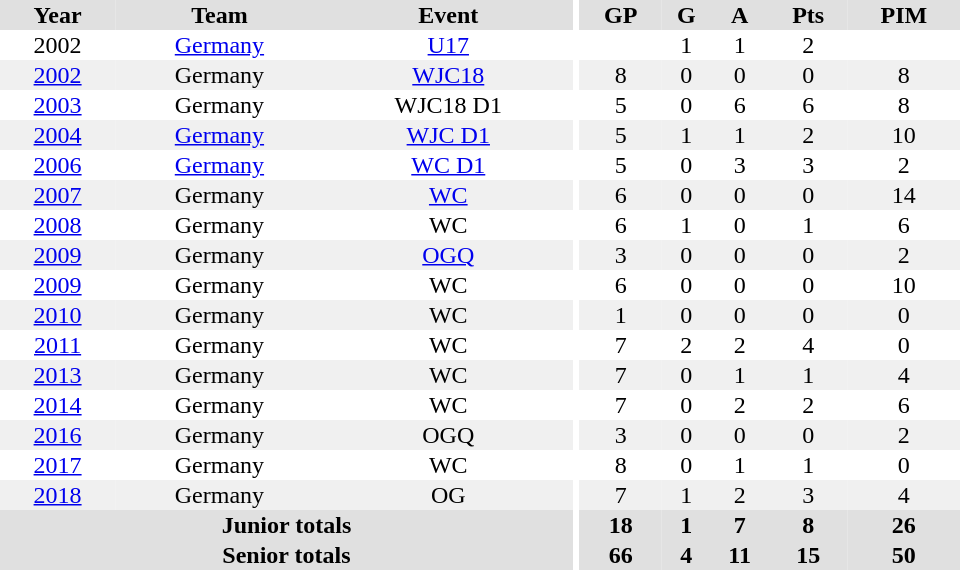<table border="0" cellpadding="1" cellspacing="0" ID="Table3" style="text-align:center; width:40em">
<tr ALIGN="center" bgcolor="#e0e0e0">
<th>Year</th>
<th>Team</th>
<th>Event</th>
<th rowspan="99" bgcolor="#ffffff"></th>
<th>GP</th>
<th>G</th>
<th>A</th>
<th>Pts</th>
<th>PIM</th>
</tr>
<tr>
<td>2002</td>
<td><a href='#'>Germany</a></td>
<td><a href='#'>U17</a></td>
<td></td>
<td>1</td>
<td>1</td>
<td>2</td>
<td></td>
</tr>
<tr bgcolor="#f0f0f0">
<td><a href='#'>2002</a></td>
<td>Germany</td>
<td><a href='#'>WJC18</a></td>
<td>8</td>
<td>0</td>
<td>0</td>
<td>0</td>
<td>8</td>
</tr>
<tr>
<td><a href='#'>2003</a></td>
<td>Germany</td>
<td>WJC18 D1</td>
<td>5</td>
<td>0</td>
<td>6</td>
<td>6</td>
<td>8</td>
</tr>
<tr bgcolor="#f0f0f0">
<td><a href='#'>2004</a></td>
<td><a href='#'>Germany</a></td>
<td><a href='#'>WJC D1</a></td>
<td>5</td>
<td>1</td>
<td>1</td>
<td>2</td>
<td>10</td>
</tr>
<tr>
<td><a href='#'>2006</a></td>
<td><a href='#'>Germany</a></td>
<td><a href='#'>WC D1</a></td>
<td>5</td>
<td>0</td>
<td>3</td>
<td>3</td>
<td>2</td>
</tr>
<tr bgcolor="#f0f0f0">
<td><a href='#'>2007</a></td>
<td>Germany</td>
<td><a href='#'>WC</a></td>
<td>6</td>
<td>0</td>
<td>0</td>
<td>0</td>
<td>14</td>
</tr>
<tr>
<td><a href='#'>2008</a></td>
<td>Germany</td>
<td>WC</td>
<td>6</td>
<td>1</td>
<td>0</td>
<td>1</td>
<td>6</td>
</tr>
<tr bgcolor="#f0f0f0">
<td><a href='#'>2009</a></td>
<td>Germany</td>
<td><a href='#'>OGQ</a></td>
<td>3</td>
<td>0</td>
<td>0</td>
<td>0</td>
<td>2</td>
</tr>
<tr>
<td><a href='#'>2009</a></td>
<td>Germany</td>
<td>WC</td>
<td>6</td>
<td>0</td>
<td>0</td>
<td>0</td>
<td>10</td>
</tr>
<tr bgcolor="#f0f0f0">
<td><a href='#'>2010</a></td>
<td>Germany</td>
<td>WC</td>
<td>1</td>
<td>0</td>
<td>0</td>
<td>0</td>
<td>0</td>
</tr>
<tr>
<td><a href='#'>2011</a></td>
<td>Germany</td>
<td>WC</td>
<td>7</td>
<td>2</td>
<td>2</td>
<td>4</td>
<td>0</td>
</tr>
<tr bgcolor="#f0f0f0">
<td><a href='#'>2013</a></td>
<td>Germany</td>
<td>WC</td>
<td>7</td>
<td>0</td>
<td>1</td>
<td>1</td>
<td>4</td>
</tr>
<tr>
<td><a href='#'>2014</a></td>
<td>Germany</td>
<td>WC</td>
<td>7</td>
<td>0</td>
<td>2</td>
<td>2</td>
<td>6</td>
</tr>
<tr bgcolor="#f0f0f0">
<td><a href='#'>2016</a></td>
<td>Germany</td>
<td>OGQ</td>
<td>3</td>
<td>0</td>
<td>0</td>
<td>0</td>
<td>2</td>
</tr>
<tr>
<td><a href='#'>2017</a></td>
<td>Germany</td>
<td>WC</td>
<td>8</td>
<td>0</td>
<td>1</td>
<td>1</td>
<td>0</td>
</tr>
<tr bgcolor="#f0f0f0">
<td><a href='#'>2018</a></td>
<td>Germany</td>
<td>OG</td>
<td>7</td>
<td>1</td>
<td>2</td>
<td>3</td>
<td>4</td>
</tr>
<tr bgcolor="#e0e0e0">
<th colspan=3>Junior totals</th>
<th>18</th>
<th>1</th>
<th>7</th>
<th>8</th>
<th>26</th>
</tr>
<tr bgcolor="#e0e0e0">
<th colspan=3>Senior totals</th>
<th>66</th>
<th>4</th>
<th>11</th>
<th>15</th>
<th>50</th>
</tr>
</table>
